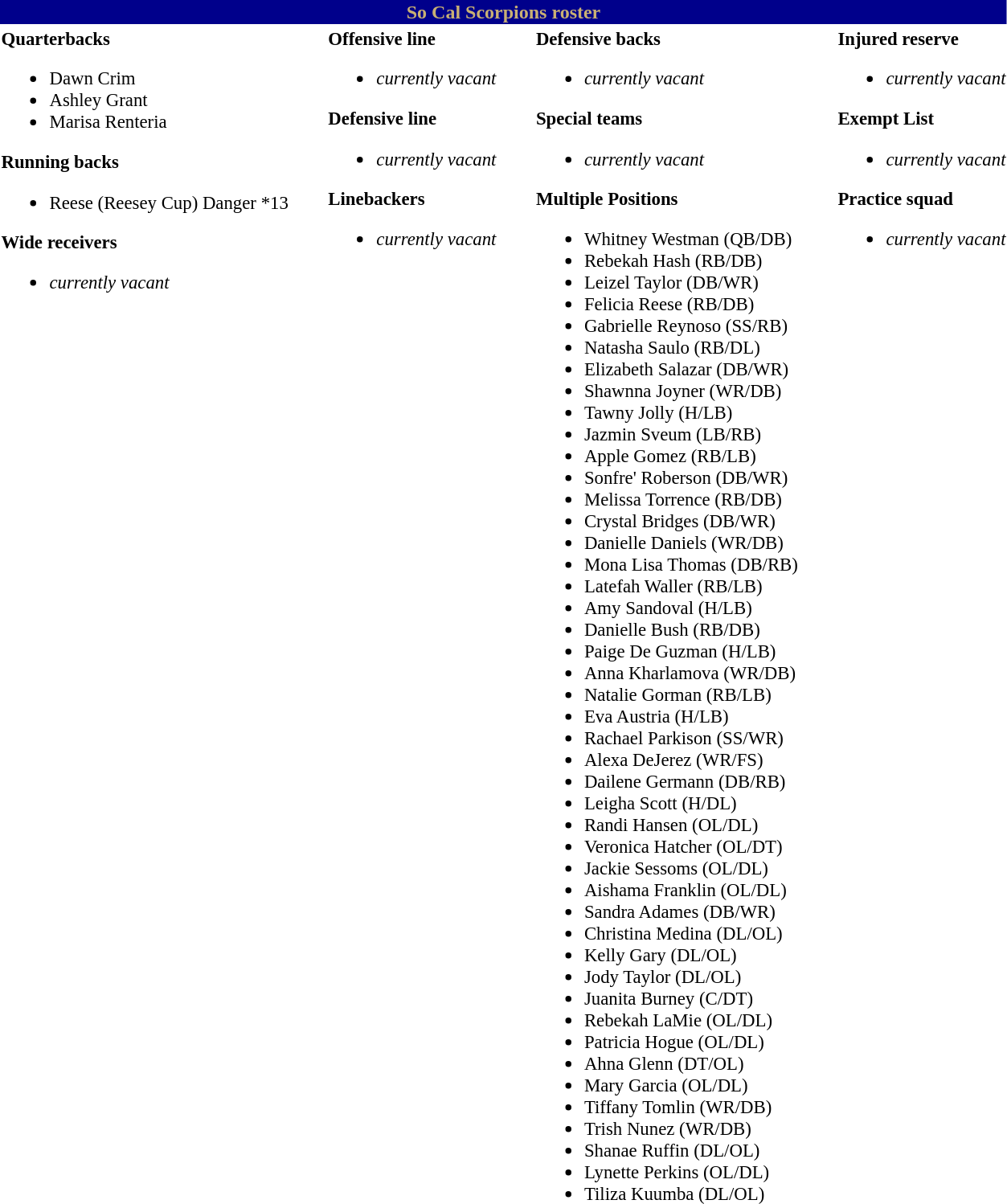<table class="toccolours" style="text-align: left;">
<tr>
<th colspan="7" style="text-align:center;background-color:#00008B; color:#c9b074;">So Cal Scorpions roster</th>
</tr>
<tr>
<td style="font-size: 95%;vertical-align:top;"><strong>Quarterbacks</strong><br><ul><li> Dawn Crim</li><li> Ashley Grant</li><li> Marisa Renteria</li></ul><strong>Running backs</strong><ul><li>Reese (Reesey Cup) Danger *13</li></ul><strong>Wide receivers</strong><ul><li><em>currently vacant</em></li></ul></td>
<td style="width: 25px;"></td>
<td style="font-size: 95%;vertical-align:top;"><strong>Offensive line</strong><br><ul><li><em>currently vacant</em></li></ul><strong>Defensive line</strong><ul><li><em>currently vacant</em></li></ul><strong>Linebackers</strong><ul><li><em>currently vacant</em></li></ul></td>
<td style="width: 25px;"></td>
<td style="font-size: 95%;vertical-align:top;"><strong>Defensive backs</strong><br><ul><li><em>currently vacant</em></li></ul><strong>Special teams</strong><ul><li><em>currently vacant</em></li></ul><strong>Multiple Positions</strong><ul><li> Whitney Westman (QB/DB)</li><li> Rebekah Hash (RB/DB)</li><li> Leizel Taylor (DB/WR)</li><li> Felicia Reese (RB/DB)</li><li> Gabrielle Reynoso (SS/RB)</li><li> Natasha Saulo (RB/DL)</li><li> Elizabeth Salazar (DB/WR)</li><li> Shawnna Joyner (WR/DB)</li><li> Tawny Jolly (H/LB)</li><li> Jazmin Sveum (LB/RB)</li><li> Apple Gomez (RB/LB)</li><li> Sonfre' Roberson (DB/WR)</li><li> Melissa Torrence (RB/DB)</li><li> Crystal Bridges (DB/WR)</li><li> Danielle Daniels (WR/DB)</li><li> Mona Lisa Thomas (DB/RB)</li><li> Latefah Waller (RB/LB)</li><li> Amy Sandoval (H/LB)</li><li> Danielle Bush (RB/DB)</li><li> Paige De Guzman (H/LB)</li><li> Anna Kharlamova (WR/DB)</li><li> Natalie Gorman (RB/LB)</li><li> Eva Austria (H/LB)</li><li> Rachael Parkison (SS/WR)</li><li> Alexa DeJerez (WR/FS)</li><li> Dailene Germann (DB/RB)</li><li> Leigha Scott (H/DL)</li><li> Randi Hansen (OL/DL)</li><li> Veronica Hatcher (OL/DT)</li><li> Jackie Sessoms (OL/DL)</li><li> Aishama Franklin (OL/DL)</li><li> Sandra Adames (DB/WR)</li><li> Christina Medina (DL/OL)</li><li> Kelly Gary (DL/OL)</li><li> Jody Taylor (DL/OL)</li><li> Juanita Burney (C/DT)</li><li> Rebekah LaMie (OL/DL)</li><li> Patricia Hogue (OL/DL)</li><li> Ahna Glenn (DT/OL)</li><li> Mary Garcia (OL/DL)</li><li> Tiffany Tomlin (WR/DB)</li><li> Trish Nunez (WR/DB)</li><li> Shanae Ruffin (DL/OL)</li><li> Lynette Perkins (OL/DL)</li><li> Tiliza Kuumba (DL/OL)</li></ul></td>
<td style="width: 25px;"></td>
<td style="font-size: 95%;vertical-align:top;"><strong>Injured reserve</strong><br><ul><li><em>currently vacant</em></li></ul><strong>Exempt List</strong><ul><li><em>currently vacant</em></li></ul><strong>Practice squad</strong><ul><li><em>currently vacant</em></li></ul></td>
</tr>
<tr>
</tr>
</table>
